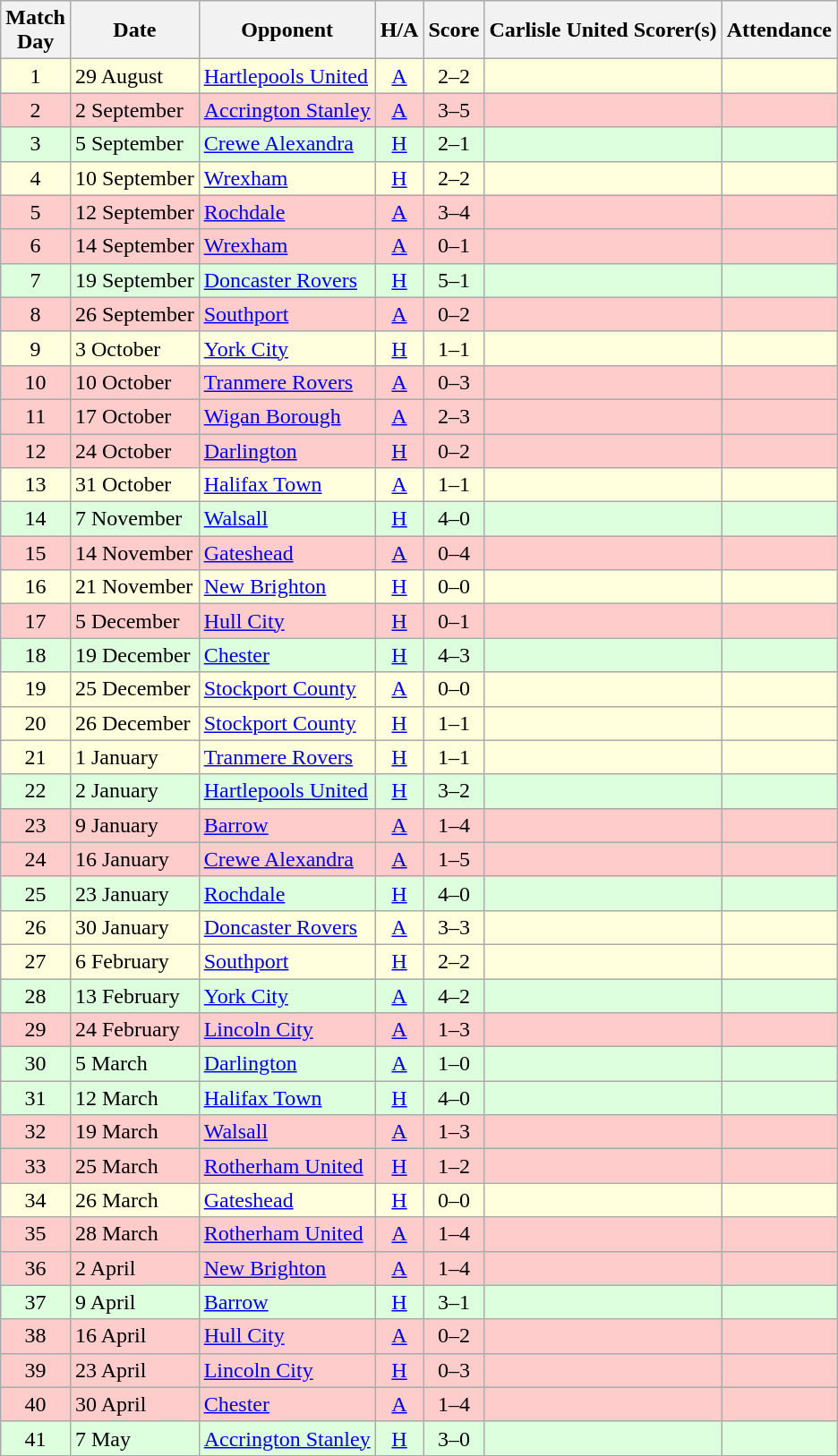<table class="wikitable" style="text-align:center">
<tr>
<th>Match<br> Day</th>
<th>Date</th>
<th>Opponent</th>
<th>H/A</th>
<th>Score</th>
<th>Carlisle United Scorer(s)</th>
<th>Attendance</th>
</tr>
<tr bgcolor=#ffffdd>
<td>1</td>
<td align=left>29 August</td>
<td align=left><a href='#'>Hartlepools United</a></td>
<td><a href='#'>A</a></td>
<td>2–2</td>
<td align=left></td>
<td></td>
</tr>
<tr bgcolor=#FFCCCC>
<td>2</td>
<td align=left>2 September</td>
<td align=left><a href='#'>Accrington Stanley</a></td>
<td><a href='#'>A</a></td>
<td>3–5</td>
<td align=left></td>
<td></td>
</tr>
<tr bgcolor=#ddffdd>
<td>3</td>
<td align=left>5 September</td>
<td align=left><a href='#'>Crewe Alexandra</a></td>
<td><a href='#'>H</a></td>
<td>2–1</td>
<td align=left></td>
<td></td>
</tr>
<tr bgcolor=#ffffdd>
<td>4</td>
<td align=left>10 September</td>
<td align=left><a href='#'>Wrexham</a></td>
<td><a href='#'>H</a></td>
<td>2–2</td>
<td align=left></td>
<td></td>
</tr>
<tr bgcolor=#FFCCCC>
<td>5</td>
<td align=left>12 September</td>
<td align=left><a href='#'>Rochdale</a></td>
<td><a href='#'>A</a></td>
<td>3–4</td>
<td align=left></td>
<td></td>
</tr>
<tr bgcolor=#FFCCCC>
<td>6</td>
<td align=left>14 September</td>
<td align=left><a href='#'>Wrexham</a></td>
<td><a href='#'>A</a></td>
<td>0–1</td>
<td align=left></td>
<td></td>
</tr>
<tr bgcolor=#ddffdd>
<td>7</td>
<td align=left>19 September</td>
<td align=left><a href='#'>Doncaster Rovers</a></td>
<td><a href='#'>H</a></td>
<td>5–1</td>
<td align=left></td>
<td></td>
</tr>
<tr bgcolor=#FFCCCC>
<td>8</td>
<td align=left>26 September</td>
<td align=left><a href='#'>Southport</a></td>
<td><a href='#'>A</a></td>
<td>0–2</td>
<td align=left></td>
<td></td>
</tr>
<tr bgcolor=#ffffdd>
<td>9</td>
<td align=left>3 October</td>
<td align=left><a href='#'>York City</a></td>
<td><a href='#'>H</a></td>
<td>1–1</td>
<td align=left></td>
<td></td>
</tr>
<tr bgcolor=#FFCCCC>
<td>10</td>
<td align=left>10 October</td>
<td align=left><a href='#'>Tranmere Rovers</a></td>
<td><a href='#'>A</a></td>
<td>0–3</td>
<td align=left></td>
<td></td>
</tr>
<tr bgcolor=#FFCCCC>
<td>11</td>
<td align=left>17 October</td>
<td align=left><a href='#'>Wigan Borough</a></td>
<td><a href='#'>A</a></td>
<td>2–3</td>
<td align=left></td>
<td></td>
</tr>
<tr bgcolor=#FFCCCC>
<td>12</td>
<td align=left>24 October</td>
<td align=left><a href='#'>Darlington</a></td>
<td><a href='#'>H</a></td>
<td>0–2</td>
<td align=left></td>
<td></td>
</tr>
<tr bgcolor=#ffffdd>
<td>13</td>
<td align=left>31 October</td>
<td align=left><a href='#'>Halifax Town</a></td>
<td><a href='#'>A</a></td>
<td>1–1</td>
<td align=left></td>
<td></td>
</tr>
<tr bgcolor=#ddffdd>
<td>14</td>
<td align=left>7 November</td>
<td align=left><a href='#'>Walsall</a></td>
<td><a href='#'>H</a></td>
<td>4–0</td>
<td align=left></td>
<td></td>
</tr>
<tr bgcolor=#FFCCCC>
<td>15</td>
<td align=left>14 November</td>
<td align=left><a href='#'>Gateshead</a></td>
<td><a href='#'>A</a></td>
<td>0–4</td>
<td align=left></td>
<td></td>
</tr>
<tr bgcolor=#ffffdd>
<td>16</td>
<td align=left>21 November</td>
<td align=left><a href='#'>New Brighton</a></td>
<td><a href='#'>H</a></td>
<td>0–0</td>
<td align=left></td>
<td></td>
</tr>
<tr bgcolor=#FFCCCC>
<td>17</td>
<td align=left>5 December</td>
<td align=left><a href='#'>Hull City</a></td>
<td><a href='#'>H</a></td>
<td>0–1</td>
<td align=left></td>
<td></td>
</tr>
<tr bgcolor=#ddffdd>
<td>18</td>
<td align=left>19 December</td>
<td align=left><a href='#'>Chester</a></td>
<td><a href='#'>H</a></td>
<td>4–3</td>
<td align=left></td>
<td></td>
</tr>
<tr bgcolor=#ffffdd>
<td>19</td>
<td align=left>25 December</td>
<td align=left><a href='#'>Stockport County</a></td>
<td><a href='#'>A</a></td>
<td>0–0</td>
<td align=left></td>
<td></td>
</tr>
<tr bgcolor=#ffffdd>
<td>20</td>
<td align=left>26 December</td>
<td align=left><a href='#'>Stockport County</a></td>
<td><a href='#'>H</a></td>
<td>1–1</td>
<td align=left></td>
<td></td>
</tr>
<tr bgcolor=#ffffdd>
<td>21</td>
<td align=left>1 January</td>
<td align=left><a href='#'>Tranmere Rovers</a></td>
<td><a href='#'>H</a></td>
<td>1–1</td>
<td align=left></td>
<td></td>
</tr>
<tr bgcolor=#ddffdd>
<td>22</td>
<td align=left>2 January</td>
<td align=left><a href='#'>Hartlepools United</a></td>
<td><a href='#'>H</a></td>
<td>3–2</td>
<td align=left></td>
<td></td>
</tr>
<tr bgcolor=#FFCCCC>
<td>23</td>
<td align=left>9 January</td>
<td align=left><a href='#'>Barrow</a></td>
<td><a href='#'>A</a></td>
<td>1–4</td>
<td align=left></td>
<td></td>
</tr>
<tr bgcolor=#FFCCCC>
<td>24</td>
<td align=left>16 January</td>
<td align=left><a href='#'>Crewe Alexandra</a></td>
<td><a href='#'>A</a></td>
<td>1–5</td>
<td align=left></td>
<td></td>
</tr>
<tr bgcolor=#ddffdd>
<td>25</td>
<td align=left>23 January</td>
<td align=left><a href='#'>Rochdale</a></td>
<td><a href='#'>H</a></td>
<td>4–0</td>
<td align=left></td>
<td></td>
</tr>
<tr bgcolor=#ffffdd>
<td>26</td>
<td align=left>30 January</td>
<td align=left><a href='#'>Doncaster Rovers</a></td>
<td><a href='#'>A</a></td>
<td>3–3</td>
<td align=left></td>
<td></td>
</tr>
<tr bgcolor=#ffffdd>
<td>27</td>
<td align=left>6 February</td>
<td align=left><a href='#'>Southport</a></td>
<td><a href='#'>H</a></td>
<td>2–2</td>
<td align=left></td>
<td></td>
</tr>
<tr bgcolor=#ddffdd>
<td>28</td>
<td align=left>13 February</td>
<td align=left><a href='#'>York City</a></td>
<td><a href='#'>A</a></td>
<td>4–2</td>
<td align=left></td>
<td></td>
</tr>
<tr bgcolor=#FFCCCC>
<td>29</td>
<td align=left>24 February</td>
<td align=left><a href='#'>Lincoln City</a></td>
<td><a href='#'>A</a></td>
<td>1–3</td>
<td align=left></td>
<td></td>
</tr>
<tr bgcolor=#ddffdd>
<td>30</td>
<td align=left>5 March</td>
<td align=left><a href='#'>Darlington</a></td>
<td><a href='#'>A</a></td>
<td>1–0</td>
<td align=left></td>
<td></td>
</tr>
<tr bgcolor=#ddffdd>
<td>31</td>
<td align=left>12 March</td>
<td align=left><a href='#'>Halifax Town</a></td>
<td><a href='#'>H</a></td>
<td>4–0</td>
<td align=left></td>
<td></td>
</tr>
<tr bgcolor=#FFCCCC>
<td>32</td>
<td align=left>19 March</td>
<td align=left><a href='#'>Walsall</a></td>
<td><a href='#'>A</a></td>
<td>1–3</td>
<td align=left></td>
<td></td>
</tr>
<tr bgcolor=#FFCCCC>
<td>33</td>
<td align=left>25 March</td>
<td align=left><a href='#'>Rotherham United</a></td>
<td><a href='#'>H</a></td>
<td>1–2</td>
<td align=left></td>
<td></td>
</tr>
<tr bgcolor=#ffffdd>
<td>34</td>
<td align=left>26 March</td>
<td align=left><a href='#'>Gateshead</a></td>
<td><a href='#'>H</a></td>
<td>0–0</td>
<td align=left></td>
<td></td>
</tr>
<tr bgcolor=#FFCCCC>
<td>35</td>
<td align=left>28 March</td>
<td align=left><a href='#'>Rotherham United</a></td>
<td><a href='#'>A</a></td>
<td>1–4</td>
<td align=left></td>
<td></td>
</tr>
<tr bgcolor=#FFCCCC>
<td>36</td>
<td align=left>2 April</td>
<td align=left><a href='#'>New Brighton</a></td>
<td><a href='#'>A</a></td>
<td>1–4</td>
<td align=left></td>
<td></td>
</tr>
<tr bgcolor=#ddffdd>
<td>37</td>
<td align=left>9 April</td>
<td align=left><a href='#'>Barrow</a></td>
<td><a href='#'>H</a></td>
<td>3–1</td>
<td align=left></td>
<td></td>
</tr>
<tr bgcolor=#FFCCCC>
<td>38</td>
<td align=left>16 April</td>
<td align=left><a href='#'>Hull City</a></td>
<td><a href='#'>A</a></td>
<td>0–2</td>
<td align=left></td>
<td></td>
</tr>
<tr bgcolor=#FFCCCC>
<td>39</td>
<td align=left>23 April</td>
<td align=left><a href='#'>Lincoln City</a></td>
<td><a href='#'>H</a></td>
<td>0–3</td>
<td align=left></td>
<td></td>
</tr>
<tr bgcolor=#FFCCCC>
<td>40</td>
<td align=left>30 April</td>
<td align=left><a href='#'>Chester</a></td>
<td><a href='#'>A</a></td>
<td>1–4</td>
<td align=left></td>
<td></td>
</tr>
<tr bgcolor=#ddffdd>
<td>41</td>
<td align=left>7 May</td>
<td align=left><a href='#'>Accrington Stanley</a></td>
<td><a href='#'>H</a></td>
<td>3–0</td>
<td align=left></td>
<td></td>
</tr>
</table>
